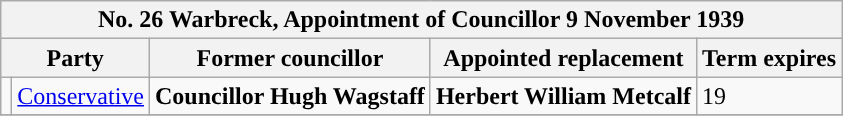<table class="wikitable">
<tr>
<th colspan="5"><strong>No. 26 Warbreck, Appointment of Councillor 9 November 1939</strong></th>
</tr>
<tr>
<th colspan="2">Party</th>
<th>Former councillor</th>
<th>Appointed replacement</th>
<th>Term expires</th>
</tr>
<tr>
<td style="background-color:"></td>
<td><a href='#'>Conservative</a></td>
<td><strong>Councillor Hugh Wagstaff</strong></td>
<td><strong>Herbert William Metcalf</strong></td>
<td>19</td>
</tr>
<tr>
</tr>
</table>
